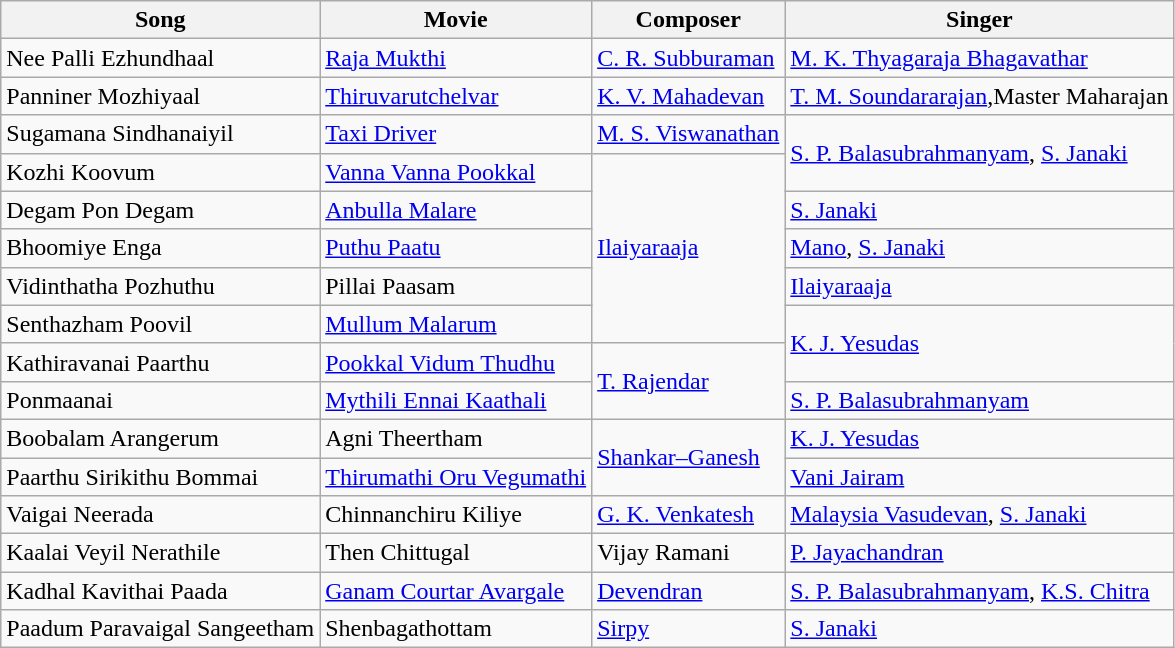<table class="wikitable">
<tr>
<th>Song</th>
<th>Movie</th>
<th>Composer</th>
<th>Singer</th>
</tr>
<tr>
<td>Nee Palli Ezhundhaal</td>
<td><a href='#'>Raja Mukthi</a></td>
<td><a href='#'>C. R. Subburaman</a></td>
<td><a href='#'>M. K. Thyagaraja Bhagavathar</a></td>
</tr>
<tr>
<td>Panniner Mozhiyaal</td>
<td><a href='#'>Thiruvarutchelvar</a></td>
<td><a href='#'>K. V. Mahadevan</a></td>
<td><a href='#'>T. M. Soundararajan</a>,Master Maharajan</td>
</tr>
<tr>
<td>Sugamana Sindhanaiyil</td>
<td><a href='#'>Taxi Driver</a></td>
<td><a href='#'>M. S. Viswanathan</a></td>
<td rowspan=2><a href='#'>S. P. Balasubrahmanyam</a>, <a href='#'>S. Janaki</a></td>
</tr>
<tr>
<td>Kozhi Koovum</td>
<td><a href='#'>Vanna Vanna Pookkal</a></td>
<td rowspan="5"><a href='#'>Ilaiyaraaja</a></td>
</tr>
<tr>
<td>Degam Pon Degam</td>
<td><a href='#'>Anbulla Malare</a></td>
<td><a href='#'>S. Janaki</a></td>
</tr>
<tr>
<td>Bhoomiye Enga</td>
<td><a href='#'>Puthu Paatu</a></td>
<td><a href='#'>Mano</a>, <a href='#'>S. Janaki</a></td>
</tr>
<tr>
<td>Vidinthatha Pozhuthu</td>
<td>Pillai Paasam</td>
<td><a href='#'>Ilaiyaraaja</a></td>
</tr>
<tr>
<td>Senthazham Poovil</td>
<td><a href='#'>Mullum Malarum</a></td>
<td rowspan="2"><a href='#'>K. J. Yesudas</a></td>
</tr>
<tr>
<td>Kathiravanai Paarthu</td>
<td><a href='#'>Pookkal Vidum Thudhu</a></td>
<td rowspan="2"><a href='#'>T. Rajendar</a></td>
</tr>
<tr>
<td>Ponmaanai</td>
<td><a href='#'>Mythili Ennai Kaathali</a></td>
<td><a href='#'>S. P. Balasubrahmanyam</a></td>
</tr>
<tr>
<td>Boobalam Arangerum</td>
<td>Agni Theertham</td>
<td rowspan=2><a href='#'>Shankar–Ganesh</a></td>
<td><a href='#'>K. J. Yesudas</a></td>
</tr>
<tr>
<td>Paarthu Sirikithu Bommai</td>
<td><a href='#'>Thirumathi Oru Vegumathi</a></td>
<td><a href='#'>Vani Jairam</a></td>
</tr>
<tr>
<td>Vaigai Neerada</td>
<td>Chinnanchiru Kiliye</td>
<td><a href='#'>G. K. Venkatesh</a></td>
<td><a href='#'>Malaysia Vasudevan</a>, <a href='#'>S. Janaki</a></td>
</tr>
<tr>
<td>Kaalai Veyil Nerathile</td>
<td>Then Chittugal</td>
<td>Vijay Ramani</td>
<td><a href='#'>P. Jayachandran</a></td>
</tr>
<tr>
<td>Kadhal Kavithai Paada</td>
<td><a href='#'>Ganam Courtar Avargale</a></td>
<td><a href='#'>Devendran</a></td>
<td><a href='#'>S. P. Balasubrahmanyam</a>, <a href='#'>K.S. Chitra</a></td>
</tr>
<tr>
<td>Paadum Paravaigal Sangeetham</td>
<td>Shenbagathottam</td>
<td><a href='#'>Sirpy</a></td>
<td><a href='#'>S. Janaki</a></td>
</tr>
</table>
